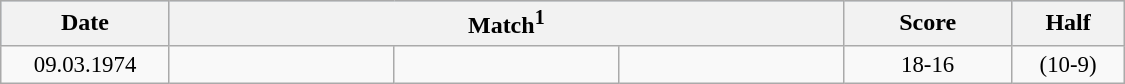<table width=750 class="wikitable">
<tr bgcolor="lightsteelblue">
<th width=15%>Date</th>
<th width=60% colspan=3>Match<sup>1</sup></th>
<th width=15%>Score</th>
<th>Half</th>
</tr>
<tr style=font-size:95%>
<td align=center>09.03.1974</td>
<td align=right><strong></strong></td>
<td></td>
<td align=left></td>
<td align=center>18-16</td>
<td align=center>(10-9)</td>
</tr>
</table>
